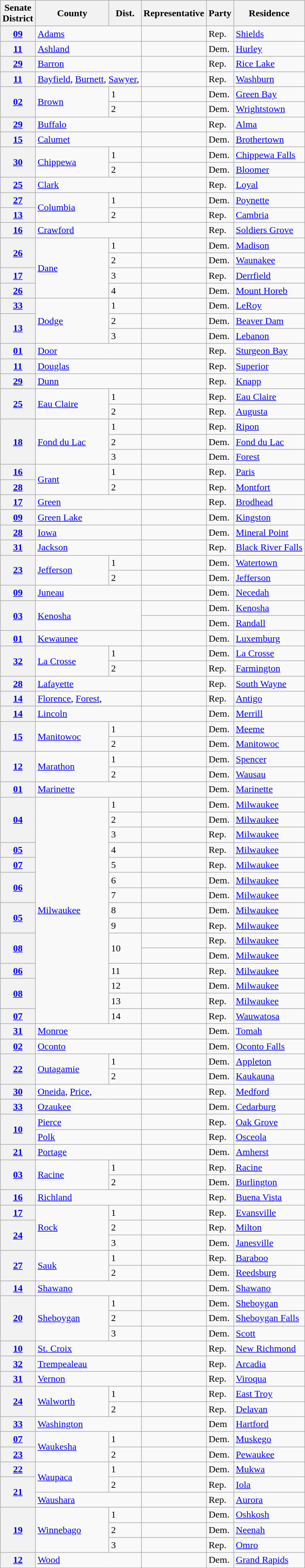<table class="wikitable sortable">
<tr>
<th>Senate<br>District</th>
<th>County</th>
<th>Dist.</th>
<th>Representative</th>
<th>Party</th>
<th>Residence</th>
</tr>
<tr>
<th><a href='#'>09</a></th>
<td text-align="left" colspan="2"><a href='#'>Adams</a> </td>
<td></td>
<td>Rep.</td>
<td><a href='#'>Shields</a></td>
</tr>
<tr>
<th><a href='#'>11</a></th>
<td text-align="left" colspan="2"><a href='#'>Ashland</a></td>
<td></td>
<td>Dem.</td>
<td><a href='#'>Hurley</a></td>
</tr>
<tr>
<th><a href='#'>29</a></th>
<td text-align="left" colspan="2"><a href='#'>Barron</a></td>
<td></td>
<td>Rep.</td>
<td><a href='#'>Rice Lake</a></td>
</tr>
<tr>
<th><a href='#'>11</a></th>
<td text-align="left" colspan="2"><a href='#'>Bayfield</a>, <a href='#'>Burnett</a>, <a href='#'>Sawyer</a>, </td>
<td></td>
<td>Rep.</td>
<td><a href='#'>Washburn</a></td>
</tr>
<tr>
<th rowspan="2"><a href='#'>02</a></th>
<td text-align="left" rowspan="2"><a href='#'>Brown</a></td>
<td>1</td>
<td></td>
<td>Dem.</td>
<td><a href='#'>Green Bay</a></td>
</tr>
<tr>
<td>2</td>
<td></td>
<td>Dem.</td>
<td><a href='#'>Wrightstown</a></td>
</tr>
<tr>
<th><a href='#'>29</a></th>
<td text-align="left" colspan="2"><a href='#'>Buffalo</a> </td>
<td></td>
<td>Rep.</td>
<td><a href='#'>Alma</a></td>
</tr>
<tr>
<th><a href='#'>15</a></th>
<td text-align="left" colspan="2"><a href='#'>Calumet</a></td>
<td></td>
<td>Dem.</td>
<td><a href='#'>Brothertown</a></td>
</tr>
<tr>
<th rowspan="2"><a href='#'>30</a></th>
<td text-align="left" rowspan="2"><a href='#'>Chippewa</a></td>
<td>1</td>
<td></td>
<td>Dem.</td>
<td><a href='#'>Chippewa Falls</a></td>
</tr>
<tr>
<td>2</td>
<td></td>
<td>Dem.</td>
<td><a href='#'>Bloomer</a></td>
</tr>
<tr>
<th><a href='#'>25</a></th>
<td text-align="left" colspan="2"><a href='#'>Clark</a></td>
<td></td>
<td>Rep.</td>
<td><a href='#'>Loyal</a></td>
</tr>
<tr>
<th><a href='#'>27</a></th>
<td text-align="left" rowspan="2"><a href='#'>Columbia</a></td>
<td>1</td>
<td></td>
<td>Dem.</td>
<td><a href='#'>Poynette</a></td>
</tr>
<tr>
<th><a href='#'>13</a></th>
<td>2</td>
<td></td>
<td>Rep.</td>
<td><a href='#'>Cambria</a></td>
</tr>
<tr>
<th><a href='#'>16</a></th>
<td text-align="left" colspan="2"><a href='#'>Crawford</a></td>
<td></td>
<td>Rep.</td>
<td><a href='#'>Soldiers Grove</a></td>
</tr>
<tr>
<th rowspan="2"><a href='#'>26</a></th>
<td text-align="left" rowspan="4"><a href='#'>Dane</a></td>
<td>1</td>
<td></td>
<td>Dem.</td>
<td><a href='#'>Madison</a></td>
</tr>
<tr>
<td>2</td>
<td></td>
<td>Dem.</td>
<td><a href='#'>Waunakee</a></td>
</tr>
<tr>
<th><a href='#'>17</a></th>
<td>3</td>
<td></td>
<td>Rep.</td>
<td><a href='#'>Derrfield</a></td>
</tr>
<tr>
<th><a href='#'>26</a></th>
<td>4</td>
<td></td>
<td>Dem.</td>
<td><a href='#'>Mount Horeb</a></td>
</tr>
<tr>
<th><a href='#'>33</a></th>
<td text-align="left" rowspan="3"><a href='#'>Dodge</a></td>
<td>1</td>
<td></td>
<td>Dem.</td>
<td><a href='#'>LeRoy</a></td>
</tr>
<tr>
<th rowspan="2"><a href='#'>13</a></th>
<td>2</td>
<td></td>
<td>Dem.</td>
<td><a href='#'>Beaver Dam</a></td>
</tr>
<tr>
<td>3</td>
<td></td>
<td>Dem.</td>
<td><a href='#'>Lebanon</a></td>
</tr>
<tr>
<th><a href='#'>01</a></th>
<td text-align="left" colspan="2"><a href='#'>Door</a></td>
<td></td>
<td>Rep.</td>
<td><a href='#'>Sturgeon Bay</a></td>
</tr>
<tr>
<th><a href='#'>11</a></th>
<td text-align="left" colspan="2"><a href='#'>Douglas</a></td>
<td></td>
<td>Rep.</td>
<td><a href='#'>Superior</a></td>
</tr>
<tr>
<th><a href='#'>29</a></th>
<td text-align="left" colspan="2"><a href='#'>Dunn</a></td>
<td></td>
<td>Rep.</td>
<td><a href='#'>Knapp</a></td>
</tr>
<tr>
<th rowspan="2"><a href='#'>25</a></th>
<td rowspan="2" text-align="left"><a href='#'>Eau Claire</a></td>
<td>1</td>
<td></td>
<td>Rep.</td>
<td><a href='#'>Eau Claire</a></td>
</tr>
<tr>
<td>2</td>
<td></td>
<td>Rep.</td>
<td><a href='#'>Augusta</a></td>
</tr>
<tr>
<th rowspan="3"><a href='#'>18</a></th>
<td text-align="left" rowspan="3"><a href='#'>Fond du Lac</a></td>
<td>1</td>
<td></td>
<td>Rep.</td>
<td><a href='#'>Ripon</a></td>
</tr>
<tr>
<td>2</td>
<td></td>
<td>Dem.</td>
<td><a href='#'>Fond du Lac</a></td>
</tr>
<tr>
<td>3</td>
<td></td>
<td>Dem.</td>
<td><a href='#'>Forest</a></td>
</tr>
<tr>
<th><a href='#'>16</a></th>
<td text-align="left" rowspan="2"><a href='#'>Grant</a></td>
<td>1</td>
<td></td>
<td>Rep.</td>
<td><a href='#'>Paris</a></td>
</tr>
<tr>
<th><a href='#'>28</a></th>
<td>2</td>
<td></td>
<td>Rep.</td>
<td><a href='#'>Montfort</a></td>
</tr>
<tr>
<th><a href='#'>17</a></th>
<td text-align="left" colspan="2"><a href='#'>Green</a></td>
<td></td>
<td>Rep.</td>
<td><a href='#'>Brodhead</a></td>
</tr>
<tr>
<th><a href='#'>09</a></th>
<td text-align="left" colspan="2"><a href='#'>Green Lake</a></td>
<td></td>
<td>Dem.</td>
<td><a href='#'>Kingston</a></td>
</tr>
<tr>
<th><a href='#'>28</a></th>
<td text-align="left" colspan="2"><a href='#'>Iowa</a></td>
<td></td>
<td>Dem.</td>
<td><a href='#'>Mineral Point</a></td>
</tr>
<tr>
<th><a href='#'>31</a></th>
<td text-align="left" colspan="2"><a href='#'>Jackson</a></td>
<td></td>
<td>Rep.</td>
<td><a href='#'>Black River Falls</a></td>
</tr>
<tr>
<th rowspan="2"><a href='#'>23</a></th>
<td text-align="left" rowspan="2"><a href='#'>Jefferson</a></td>
<td>1</td>
<td></td>
<td>Dem.</td>
<td><a href='#'>Watertown</a></td>
</tr>
<tr>
<td>2</td>
<td></td>
<td>Dem.</td>
<td><a href='#'>Jefferson</a></td>
</tr>
<tr>
<th><a href='#'>09</a></th>
<td text-align="left" colspan="2"><a href='#'>Juneau</a></td>
<td></td>
<td>Dem.</td>
<td><a href='#'>Necedah</a></td>
</tr>
<tr>
<th rowspan="2"><a href='#'>03</a></th>
<td text-align="left" colspan="2" rowspan="2"><a href='#'>Kenosha</a></td>
<td> </td>
<td>Dem.</td>
<td><a href='#'>Kenosha</a></td>
</tr>
<tr>
<td> </td>
<td>Dem.</td>
<td><a href='#'>Randall</a></td>
</tr>
<tr>
<th><a href='#'>01</a></th>
<td text-align="left" colspan="2"><a href='#'>Kewaunee</a></td>
<td></td>
<td>Dem.</td>
<td><a href='#'>Luxemburg</a></td>
</tr>
<tr>
<th rowspan="2"><a href='#'>32</a></th>
<td text-align="left" rowspan="2"><a href='#'>La Crosse</a></td>
<td>1</td>
<td></td>
<td>Dem.</td>
<td><a href='#'>La Crosse</a></td>
</tr>
<tr>
<td>2</td>
<td></td>
<td>Rep.</td>
<td><a href='#'>Farmington</a></td>
</tr>
<tr>
<th><a href='#'>28</a></th>
<td text-align="left" colspan="2"><a href='#'>Lafayette</a></td>
<td></td>
<td>Rep.</td>
<td><a href='#'>South Wayne</a></td>
</tr>
<tr>
<th><a href='#'>14</a></th>
<td text-align="left" colspan="2"><a href='#'>Florence</a>, <a href='#'>Forest</a>, </td>
<td></td>
<td>Rep.</td>
<td><a href='#'>Antigo</a></td>
</tr>
<tr>
<th><a href='#'>14</a></th>
<td text-align="left" colspan="2"><a href='#'>Lincoln</a></td>
<td></td>
<td>Dem.</td>
<td><a href='#'>Merrill</a></td>
</tr>
<tr>
<th rowspan="2"><a href='#'>15</a></th>
<td text-align="left" rowspan="2"><a href='#'>Manitowoc</a></td>
<td>1</td>
<td></td>
<td>Dem.</td>
<td><a href='#'>Meeme</a></td>
</tr>
<tr>
<td>2</td>
<td></td>
<td>Dem.</td>
<td><a href='#'>Manitowoc</a></td>
</tr>
<tr>
<th rowspan="2"><a href='#'>12</a></th>
<td text-align="left" rowspan="2"><a href='#'>Marathon</a></td>
<td>1</td>
<td></td>
<td>Dem.</td>
<td><a href='#'>Spencer</a></td>
</tr>
<tr>
<td>2</td>
<td></td>
<td>Dem.</td>
<td><a href='#'>Wausau</a></td>
</tr>
<tr>
<th><a href='#'>01</a></th>
<td text-align="left" colspan="2"><a href='#'>Marinette</a></td>
<td></td>
<td>Dem.</td>
<td><a href='#'>Marinette</a></td>
</tr>
<tr>
<th rowspan="3"><a href='#'>04</a></th>
<td text-align="left" rowspan="15"><a href='#'>Milwaukee</a></td>
<td>1</td>
<td></td>
<td>Dem.</td>
<td><a href='#'>Milwaukee</a></td>
</tr>
<tr>
<td>2</td>
<td></td>
<td>Dem.</td>
<td><a href='#'>Milwaukee</a></td>
</tr>
<tr>
<td>3</td>
<td></td>
<td>Rep.</td>
<td><a href='#'>Milwaukee</a></td>
</tr>
<tr>
<th><a href='#'>05</a></th>
<td>4</td>
<td></td>
<td>Rep.</td>
<td><a href='#'>Milwaukee</a></td>
</tr>
<tr>
<th><a href='#'>07</a></th>
<td>5</td>
<td></td>
<td>Rep.</td>
<td><a href='#'>Milwaukee</a></td>
</tr>
<tr>
<th rowspan="2"><a href='#'>06</a></th>
<td>6</td>
<td></td>
<td>Dem.</td>
<td><a href='#'>Milwaukee</a></td>
</tr>
<tr>
<td>7</td>
<td></td>
<td>Dem.</td>
<td><a href='#'>Milwaukee</a></td>
</tr>
<tr>
<th rowspan="2"><a href='#'>05</a></th>
<td>8</td>
<td></td>
<td>Dem.</td>
<td><a href='#'>Milwaukee</a></td>
</tr>
<tr>
<td>9</td>
<td></td>
<td>Rep.</td>
<td><a href='#'>Milwaukee</a></td>
</tr>
<tr>
<th rowspan="2"><a href='#'>08</a></th>
<td rowspan="2">10</td>
<td> </td>
<td>Rep.</td>
<td><a href='#'>Milwaukee</a></td>
</tr>
<tr>
<td> </td>
<td>Dem.</td>
<td><a href='#'>Milwaukee</a></td>
</tr>
<tr>
<th><a href='#'>06</a></th>
<td>11</td>
<td></td>
<td>Rep.</td>
<td><a href='#'>Milwaukee</a></td>
</tr>
<tr>
<th rowspan="2"><a href='#'>08</a></th>
<td>12</td>
<td></td>
<td>Dem.</td>
<td><a href='#'>Milwaukee</a></td>
</tr>
<tr>
<td>13</td>
<td></td>
<td>Rep.</td>
<td><a href='#'>Milwaukee</a></td>
</tr>
<tr>
<th><a href='#'>07</a></th>
<td>14</td>
<td></td>
<td>Rep.</td>
<td><a href='#'>Wauwatosa</a></td>
</tr>
<tr>
<th><a href='#'>31</a></th>
<td text-align="left" colspan="2"><a href='#'>Monroe</a></td>
<td></td>
<td>Dem.</td>
<td><a href='#'>Tomah</a></td>
</tr>
<tr>
<th><a href='#'>02</a></th>
<td text-align="left" colspan="2"><a href='#'>Oconto</a></td>
<td></td>
<td>Dem.</td>
<td><a href='#'>Oconto Falls</a></td>
</tr>
<tr>
<th rowspan="2"><a href='#'>22</a></th>
<td text-align="left" rowspan="2"><a href='#'>Outagamie</a></td>
<td>1</td>
<td></td>
<td>Dem.</td>
<td><a href='#'>Appleton</a></td>
</tr>
<tr>
<td>2</td>
<td></td>
<td>Dem.</td>
<td><a href='#'>Kaukauna</a></td>
</tr>
<tr>
<th><a href='#'>30</a></th>
<td text-align="left" colspan="2"><a href='#'>Oneida</a>, <a href='#'>Price</a>, </td>
<td></td>
<td>Rep.</td>
<td><a href='#'>Medford</a></td>
</tr>
<tr>
<th><a href='#'>33</a></th>
<td text-align="left" colspan="2"><a href='#'>Ozaukee</a></td>
<td></td>
<td>Dem.</td>
<td><a href='#'>Cedarburg</a></td>
</tr>
<tr>
<th rowspan="2"><a href='#'>10</a></th>
<td text-align="left" colspan="2"><a href='#'>Pierce</a></td>
<td></td>
<td>Rep.</td>
<td><a href='#'>Oak Grove</a></td>
</tr>
<tr>
<td text-align="left" colspan="2"><a href='#'>Polk</a></td>
<td></td>
<td>Rep.</td>
<td><a href='#'>Osceola</a></td>
</tr>
<tr>
<th><a href='#'>21</a></th>
<td text-align="left" colspan="2"><a href='#'>Portage</a></td>
<td></td>
<td>Dem.</td>
<td><a href='#'>Amherst</a></td>
</tr>
<tr>
<th rowspan="2"><a href='#'>03</a></th>
<td text-align="left" rowspan="2"><a href='#'>Racine</a></td>
<td>1</td>
<td></td>
<td>Rep.</td>
<td><a href='#'>Racine</a></td>
</tr>
<tr>
<td>2</td>
<td></td>
<td>Dem.</td>
<td><a href='#'>Burlington</a></td>
</tr>
<tr>
<th><a href='#'>16</a></th>
<td text-align="left" colspan="2"><a href='#'>Richland</a></td>
<td></td>
<td>Rep.</td>
<td><a href='#'>Buena Vista</a></td>
</tr>
<tr>
<th><a href='#'>17</a></th>
<td text-align="left" rowspan="3"><a href='#'>Rock</a></td>
<td>1</td>
<td></td>
<td>Rep.</td>
<td><a href='#'>Evansville</a></td>
</tr>
<tr>
<th rowspan="2"><a href='#'>24</a></th>
<td>2</td>
<td></td>
<td>Rep.</td>
<td><a href='#'>Milton</a></td>
</tr>
<tr>
<td>3</td>
<td></td>
<td>Dem.</td>
<td><a href='#'>Janesville</a></td>
</tr>
<tr>
<th rowspan="2"><a href='#'>27</a></th>
<td text-align="left" rowspan="2"><a href='#'>Sauk</a></td>
<td>1</td>
<td></td>
<td>Rep.</td>
<td><a href='#'>Baraboo</a></td>
</tr>
<tr>
<td>2</td>
<td></td>
<td>Dem.</td>
<td><a href='#'>Reedsburg</a></td>
</tr>
<tr>
<th><a href='#'>14</a></th>
<td text-align="left" colspan="2"><a href='#'>Shawano</a></td>
<td></td>
<td>Dem.</td>
<td><a href='#'>Shawano</a></td>
</tr>
<tr>
<th rowspan="3"><a href='#'>20</a></th>
<td text-align="left" rowspan="3"><a href='#'>Sheboygan</a></td>
<td>1</td>
<td></td>
<td>Dem.</td>
<td><a href='#'>Sheboygan</a></td>
</tr>
<tr>
<td>2</td>
<td></td>
<td>Dem.</td>
<td><a href='#'>Sheboygan Falls</a></td>
</tr>
<tr>
<td>3</td>
<td></td>
<td>Dem.</td>
<td><a href='#'>Scott</a></td>
</tr>
<tr>
<th><a href='#'>10</a></th>
<td text-align="left" colspan="2"><a href='#'>St. Croix</a></td>
<td></td>
<td>Rep.</td>
<td><a href='#'>New Richmond</a></td>
</tr>
<tr>
<th><a href='#'>32</a></th>
<td text-align="left" colspan="2"><a href='#'>Trempealeau</a></td>
<td></td>
<td>Rep.</td>
<td><a href='#'>Arcadia</a></td>
</tr>
<tr>
<th><a href='#'>31</a></th>
<td text-align="left" colspan="2"><a href='#'>Vernon</a></td>
<td></td>
<td>Rep.</td>
<td><a href='#'>Viroqua</a></td>
</tr>
<tr>
<th rowspan="2"><a href='#'>24</a></th>
<td text-align="left" rowspan="2"><a href='#'>Walworth</a></td>
<td>1</td>
<td></td>
<td>Rep.</td>
<td><a href='#'>East Troy</a></td>
</tr>
<tr>
<td>2</td>
<td></td>
<td>Rep.</td>
<td><a href='#'>Delavan</a></td>
</tr>
<tr>
<th><a href='#'>33</a></th>
<td text-align="left" colspan="2"><a href='#'>Washington</a></td>
<td></td>
<td>Dem</td>
<td><a href='#'>Hartford</a></td>
</tr>
<tr>
<th><a href='#'>07</a></th>
<td text-align="left" rowspan="2"><a href='#'>Waukesha</a></td>
<td>1</td>
<td></td>
<td>Dem.</td>
<td><a href='#'>Muskego</a></td>
</tr>
<tr>
<th><a href='#'>23</a></th>
<td>2</td>
<td></td>
<td>Dem.</td>
<td><a href='#'>Pewaukee</a></td>
</tr>
<tr>
<th><a href='#'>22</a></th>
<td text-align="left" rowspan="2"><a href='#'>Waupaca</a></td>
<td>1</td>
<td></td>
<td>Dem.</td>
<td><a href='#'>Mukwa</a></td>
</tr>
<tr>
<th rowspan="2"><a href='#'>21</a></th>
<td>2</td>
<td></td>
<td>Rep.</td>
<td><a href='#'>Iola</a></td>
</tr>
<tr>
<td text-align="left" colspan="2"><a href='#'>Waushara</a></td>
<td></td>
<td>Rep.</td>
<td><a href='#'>Aurora</a></td>
</tr>
<tr>
<th rowspan="3"><a href='#'>19</a></th>
<td text-align="left" rowspan="3"><a href='#'>Winnebago</a></td>
<td>1</td>
<td></td>
<td>Dem.</td>
<td><a href='#'>Oshkosh</a></td>
</tr>
<tr>
<td>2</td>
<td></td>
<td>Dem.</td>
<td><a href='#'>Neenah</a></td>
</tr>
<tr>
<td>3</td>
<td></td>
<td>Rep.</td>
<td><a href='#'>Omro</a></td>
</tr>
<tr>
<th><a href='#'>12</a></th>
<td text-align="left" colspan="2"><a href='#'>Wood</a></td>
<td></td>
<td>Dem.</td>
<td><a href='#'>Grand Rapids</a></td>
</tr>
</table>
